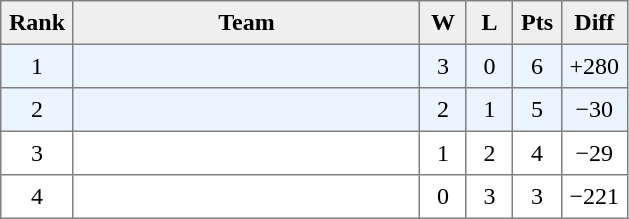<table style=border-collapse:collapse border=1 cellspacing=0 cellpadding=5>
<tr align=center bgcolor=#efefef>
<th width=20>Rank</th>
<th width=220>Team</th>
<th width=20>W</th>
<th width=20>L</th>
<th width=20>Pts</th>
<th width=25>Diff</th>
</tr>
<tr align=center bgcolor=#EBF5FF>
<td>1</td>
<td align=left></td>
<td>3</td>
<td>0</td>
<td>6</td>
<td>+280</td>
</tr>
<tr align=center bgcolor=#EBF5FF>
<td>2</td>
<td align=left></td>
<td>2</td>
<td>1</td>
<td>5</td>
<td>−30</td>
</tr>
<tr align=center>
<td>3</td>
<td align=left></td>
<td>1</td>
<td>2</td>
<td>4</td>
<td>−29</td>
</tr>
<tr align=center>
<td>4</td>
<td align=left></td>
<td>0</td>
<td>3</td>
<td>3</td>
<td>−221</td>
</tr>
</table>
